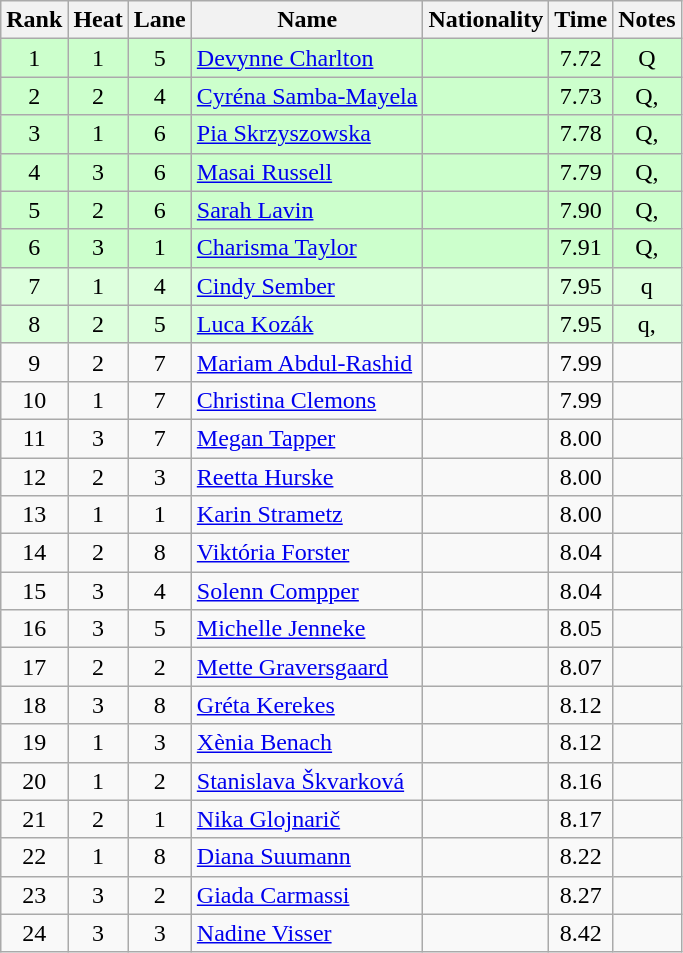<table class="wikitable sortable" style="text-align:center">
<tr>
<th>Rank</th>
<th>Heat</th>
<th>Lane</th>
<th>Name</th>
<th>Nationality</th>
<th>Time</th>
<th>Notes</th>
</tr>
<tr bgcolor=ccffcc>
<td>1</td>
<td>1</td>
<td>5</td>
<td align="left"><a href='#'>Devynne Charlton</a></td>
<td align="left"></td>
<td>7.72</td>
<td>Q</td>
</tr>
<tr bgcolor=ccffcc>
<td>2</td>
<td>2</td>
<td>4</td>
<td align="left"><a href='#'>Cyréna Samba-Mayela</a></td>
<td align="left"></td>
<td>7.73</td>
<td>Q, </td>
</tr>
<tr bgcolor=ccffcc>
<td>3</td>
<td>1</td>
<td>6</td>
<td align="left"><a href='#'>Pia Skrzyszowska</a></td>
<td align="left"></td>
<td>7.78</td>
<td>Q, </td>
</tr>
<tr bgcolor=ccffcc>
<td>4</td>
<td>3</td>
<td>6</td>
<td align="left"><a href='#'>Masai Russell</a></td>
<td align="left"></td>
<td>7.79</td>
<td>Q, </td>
</tr>
<tr bgcolor=ccffcc>
<td>5</td>
<td>2</td>
<td>6</td>
<td align="left"><a href='#'>Sarah Lavin</a></td>
<td align="left"></td>
<td>7.90</td>
<td>Q, </td>
</tr>
<tr bgcolor=ccffcc>
<td>6</td>
<td>3</td>
<td>1</td>
<td align="left"><a href='#'>Charisma Taylor</a></td>
<td align="left"></td>
<td>7.91</td>
<td>Q, </td>
</tr>
<tr bgcolor=ddffdd>
<td>7</td>
<td>1</td>
<td>4</td>
<td align="left"><a href='#'>Cindy Sember</a></td>
<td align="left"></td>
<td>7.95</td>
<td>q</td>
</tr>
<tr bgcolor=ddffdd>
<td>8</td>
<td>2</td>
<td>5</td>
<td align="left"><a href='#'>Luca Kozák</a></td>
<td align="left"></td>
<td>7.95</td>
<td>q, </td>
</tr>
<tr>
<td>9</td>
<td>2</td>
<td>7</td>
<td align="left"><a href='#'>Mariam Abdul-Rashid</a></td>
<td align="left"></td>
<td>7.99</td>
<td></td>
</tr>
<tr>
<td>10</td>
<td>1</td>
<td>7</td>
<td align="left"><a href='#'>Christina Clemons</a></td>
<td align="left"></td>
<td>7.99</td>
<td></td>
</tr>
<tr>
<td>11</td>
<td>3</td>
<td>7</td>
<td align="left"><a href='#'>Megan Tapper</a></td>
<td align="left"></td>
<td>8.00</td>
<td></td>
</tr>
<tr>
<td>12</td>
<td>2</td>
<td>3</td>
<td align="left"><a href='#'>Reetta Hurske</a></td>
<td align="left"></td>
<td>8.00</td>
<td></td>
</tr>
<tr>
<td>13</td>
<td>1</td>
<td>1</td>
<td align="left"><a href='#'>Karin Strametz</a></td>
<td align="left"></td>
<td>8.00</td>
<td></td>
</tr>
<tr>
<td>14</td>
<td>2</td>
<td>8</td>
<td align="left"><a href='#'>Viktória Forster</a></td>
<td align="left"></td>
<td>8.04</td>
<td></td>
</tr>
<tr>
<td>15</td>
<td>3</td>
<td>4</td>
<td align="left"><a href='#'>Solenn Compper</a></td>
<td align="left"></td>
<td>8.04</td>
<td></td>
</tr>
<tr>
<td>16</td>
<td>3</td>
<td>5</td>
<td align="left"><a href='#'>Michelle Jenneke</a></td>
<td align="left"></td>
<td>8.05</td>
<td></td>
</tr>
<tr>
<td>17</td>
<td>2</td>
<td>2</td>
<td align="left"><a href='#'>Mette Graversgaard</a></td>
<td align="left"></td>
<td>8.07</td>
<td></td>
</tr>
<tr>
<td>18</td>
<td>3</td>
<td>8</td>
<td align="left"><a href='#'>Gréta Kerekes</a></td>
<td align="left"></td>
<td>8.12</td>
<td></td>
</tr>
<tr>
<td>19</td>
<td>1</td>
<td>3</td>
<td align="left"><a href='#'>Xènia Benach</a></td>
<td align="left"></td>
<td>8.12</td>
<td></td>
</tr>
<tr>
<td>20</td>
<td>1</td>
<td>2</td>
<td align="left"><a href='#'>Stanislava Škvarková</a></td>
<td align="left"></td>
<td>8.16</td>
<td></td>
</tr>
<tr>
<td>21</td>
<td>2</td>
<td>1</td>
<td align="left"><a href='#'>Nika Glojnarič</a></td>
<td align="left"></td>
<td>8.17</td>
<td></td>
</tr>
<tr>
<td>22</td>
<td>1</td>
<td>8</td>
<td align="left"><a href='#'>Diana Suumann</a></td>
<td align="left"></td>
<td>8.22</td>
<td></td>
</tr>
<tr>
<td>23</td>
<td>3</td>
<td>2</td>
<td align="left"><a href='#'>Giada Carmassi</a></td>
<td align="left"></td>
<td>8.27</td>
<td></td>
</tr>
<tr>
<td>24</td>
<td>3</td>
<td>3</td>
<td align="left"><a href='#'>Nadine Visser</a></td>
<td align="left"></td>
<td>8.42</td>
<td></td>
</tr>
</table>
